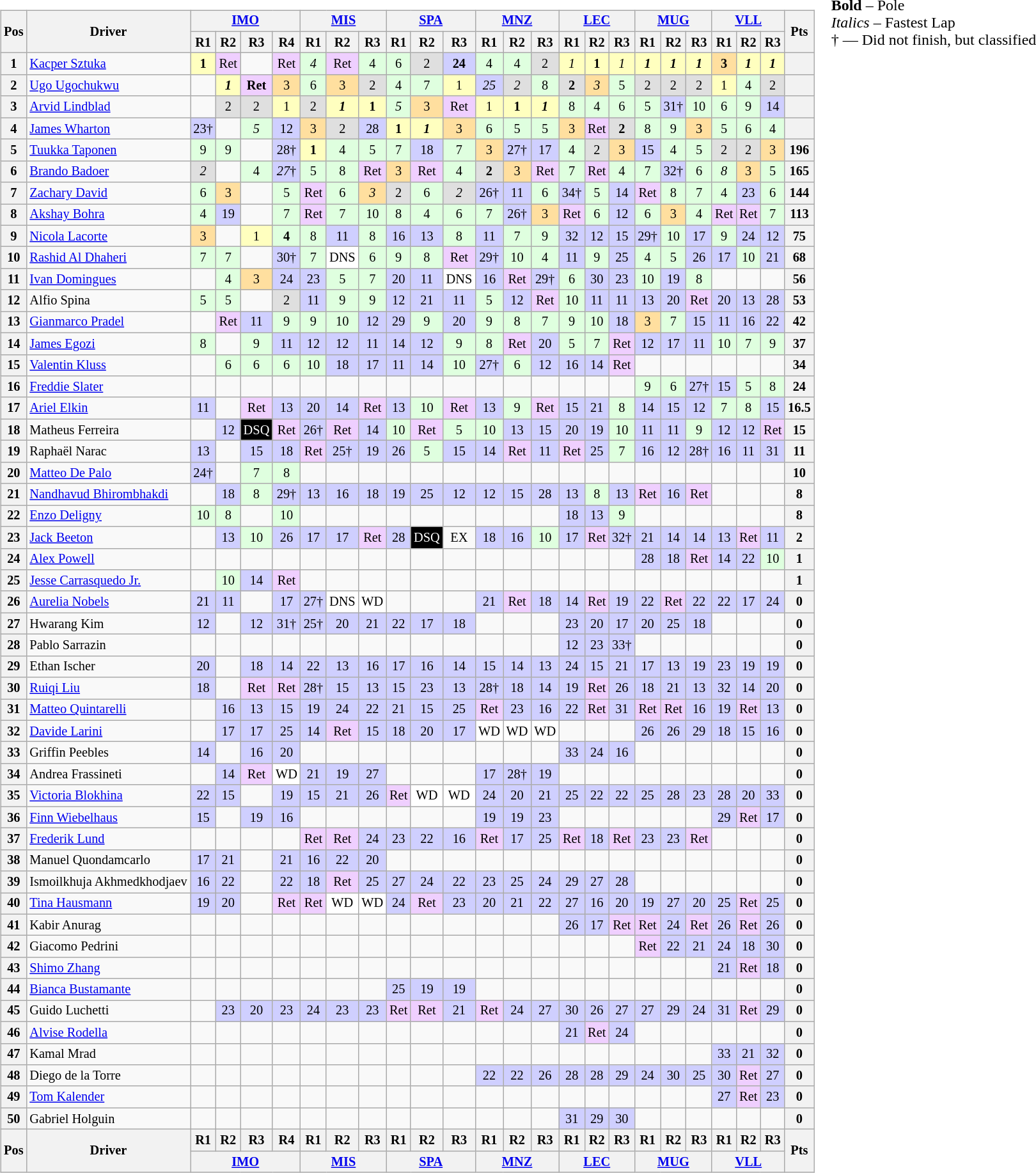<table>
<tr>
<td><br><table class="wikitable" style="font-size: 85%; text-align:center">
<tr>
<th rowspan=2>Pos</th>
<th rowspan=2>Driver</th>
<th colspan=4><a href='#'>IMO</a><br></th>
<th colspan=3><a href='#'>MIS</a><br></th>
<th colspan=3><a href='#'>SPA</a><br></th>
<th colspan=3><a href='#'>MNZ</a><br></th>
<th colspan=3><a href='#'>LEC</a><br></th>
<th colspan=3><a href='#'>MUG</a><br></th>
<th colspan=3><a href='#'>VLL</a><br></th>
<th rowspan=2>Pts</th>
</tr>
<tr>
<th>R1</th>
<th>R2</th>
<th>R3</th>
<th>R4</th>
<th>R1</th>
<th>R2</th>
<th>R3</th>
<th>R1</th>
<th>R2</th>
<th>R3</th>
<th>R1</th>
<th>R2</th>
<th>R3</th>
<th>R1</th>
<th>R2</th>
<th>R3</th>
<th>R1</th>
<th>R2</th>
<th>R3</th>
<th>R1</th>
<th>R2</th>
<th>R3</th>
</tr>
<tr>
<th>1</th>
<td style="text-align:left"> <a href='#'>Kacper Sztuka</a></td>
<td style="background:#FFFFBF"><strong>1</strong></td>
<td style="background:#EFCFFF">Ret</td>
<td></td>
<td style="background:#EFCFFF">Ret</td>
<td style="background:#DFFFDF"><em>4</em></td>
<td style="background:#EFCFFF">Ret</td>
<td style="background:#DFFFDF">4</td>
<td style="background:#DFFFDF">6</td>
<td style="background:#DFDFDF">2</td>
<td style="background:#CFCFFF"><strong>24</strong></td>
<td style="background:#DFFFDF">4</td>
<td style="background:#DFFFDF">4</td>
<td style="background:#DFDFDF">2</td>
<td style="background:#FFFFBF"><em>1</em></td>
<td style="background:#FFFFBF"><strong>1</strong></td>
<td style="background:#FFFFBF"><em>1</em></td>
<td style="background:#FFFFBF"><strong><em>1</em></strong></td>
<td style="background:#FFFFBF"><strong><em>1</em></strong></td>
<td style="background:#FFFFBF"><strong><em>1</em></strong></td>
<td style="background:#FFDF9F"><strong>3</strong></td>
<td style="background:#FFFFBF"><strong><em>1</em></strong></td>
<td style="background:#FFFFBF"><strong><em>1</em></strong></td>
<th></th>
</tr>
<tr>
<th>2</th>
<td style="text-align:left"> <a href='#'>Ugo Ugochukwu</a></td>
<td></td>
<td style="background:#FFFFBF"><strong><em>1</em></strong></td>
<td style="background:#EFCFFF"><strong>Ret</strong></td>
<td style="background:#FFDF9F">3</td>
<td style="background:#DFFFDF">6</td>
<td style="background:#FFDF9F">3</td>
<td style="background:#DFDFDF">2</td>
<td style="background:#DFFFDF">4</td>
<td style="background:#DFFFDF">7</td>
<td style="background:#FFFFBF">1</td>
<td style="background:#CFCFFF"><em>25</em></td>
<td style="background:#DFDFDF"><em>2</em></td>
<td style="background:#DFFFDF">8</td>
<td style="background:#DFDFDF"><strong>2</strong></td>
<td style="background:#FFDF9F"><em>3</em></td>
<td style="background:#DFFFDF">5</td>
<td style="background:#DFDFDF">2</td>
<td style="background:#DFDFDF">2</td>
<td style="background:#DFDFDF">2</td>
<td style="background:#FFFFBF">1</td>
<td style="background:#DFFFDF">4</td>
<td style="background:#DFDFDF">2</td>
<th></th>
</tr>
<tr>
<th>3</th>
<td style="text-align:left"> <a href='#'>Arvid Lindblad</a></td>
<td></td>
<td style="background:#DFDFDF">2</td>
<td style="background:#DFDFDF">2</td>
<td style="background:#FFFFBF">1</td>
<td style="background:#DFDFDF">2</td>
<td style="background:#FFFFBF"><strong><em>1</em></strong></td>
<td style="background:#FFFFBF"><strong>1</strong></td>
<td style="background:#DFFFDF"><em>5</em></td>
<td style="background:#FFDF9F">3</td>
<td style="background:#EFCFFF">Ret</td>
<td style="background:#FFFFBF">1</td>
<td style="background:#FFFFBF"><strong>1</strong></td>
<td style="background:#FFFFBF"><strong><em>1</em></strong></td>
<td style="background:#DFFFDF">8</td>
<td style="background:#DFFFDF">4</td>
<td style="background:#DFFFDF">6</td>
<td style="background:#DFFFDF">5</td>
<td style="background:#CFCFFF">31†</td>
<td style="background:#DFFFDF">10</td>
<td style="background:#DFFFDF">6</td>
<td style="background:#DFFFDF">9</td>
<td style="background:#CFCFFF">14</td>
<th></th>
</tr>
<tr>
<th>4</th>
<td style="text-align:left"> <a href='#'>James Wharton</a></td>
<td style="background:#CFCFFF">23†</td>
<td></td>
<td style="background:#DFFFDF"><em>5</em></td>
<td style="background:#CFCFFF">12</td>
<td style="background:#FFDF9F">3</td>
<td style="background:#DFDFDF">2</td>
<td style="background:#CFCFFF">28</td>
<td style="background:#FFFFBF"><strong>1</strong></td>
<td style="background:#FFFFBF"><strong><em>1</em></strong></td>
<td style="background:#FFDF9F">3</td>
<td style="background:#DFFFDF">6</td>
<td style="background:#DFFFDF">5</td>
<td style="background:#DFFFDF">5</td>
<td style="background:#FFDF9F">3</td>
<td style="background:#EFCFFF">Ret</td>
<td style="background:#DFDFDF"><strong>2</strong></td>
<td style="background:#DFFFDF">8</td>
<td style="background:#DFFFDF">9</td>
<td style="background:#FFDF9F">3</td>
<td style="background:#DFFFDF">5</td>
<td style="background:#DFFFDF">6</td>
<td style="background:#DFFFDF">4</td>
<th></th>
</tr>
<tr>
<th>5</th>
<td style="text-align:left"> <a href='#'>Tuukka Taponen</a></td>
<td style="background:#DFFFDF">9</td>
<td style="background:#DFFFDF">9</td>
<td></td>
<td style="background:#CFCFFF">28†</td>
<td style="background:#FFFFBF"><strong>1</strong></td>
<td style="background:#DFFFDF">4</td>
<td style="background:#DFFFDF">5</td>
<td style="background:#DFFFDF">7</td>
<td style="background:#CFCFFF">18</td>
<td style="background:#DFFFDF">7</td>
<td style="background:#FFDF9F">3</td>
<td style="background:#CFCFFF">27†</td>
<td style="background:#CFCFFF">17</td>
<td style="background:#DFFFDF">4</td>
<td style="background:#DFDFDF">2</td>
<td style="background:#FFDF9F">3</td>
<td style="background:#CFCFFF">15</td>
<td style="background:#DFFFDF">4</td>
<td style="background:#DFFFDF">5</td>
<td style="background:#DFDFDF">2</td>
<td style="background:#DFDFDF">2</td>
<td style="background:#FFDF9F">3</td>
<th>196</th>
</tr>
<tr>
<th>6</th>
<td style="text-align:left"> <a href='#'>Brando Badoer</a></td>
<td style="background:#DFDFDF"><em>2</em></td>
<td></td>
<td style="background:#DFFFDF">4</td>
<td style="background:#CFCFFF"><em>27</em>†</td>
<td style="background:#DFFFDF">5</td>
<td style="background:#DFFFDF">8</td>
<td style="background:#EFCFFF">Ret</td>
<td style="background:#FFDF9F">3</td>
<td style="background:#EFCFFF">Ret</td>
<td style="background:#DFFFDF">4</td>
<td style="background:#DFDFDF"><strong>2</strong></td>
<td style="background:#FFDF9F">3</td>
<td style="background:#EFCFFF">Ret</td>
<td style="background:#DFFFDF">7</td>
<td style="background:#EFCFFF">Ret</td>
<td style="background:#DFFFDF">4</td>
<td style="background:#DFFFDF">7</td>
<td style="background:#CFCFFF">32†</td>
<td style="background:#DFFFDF">6</td>
<td style="background:#DFFFDF"><em>8</em></td>
<td style="background:#FFDF9F">3</td>
<td style="background:#DFFFDF">5</td>
<th>165</th>
</tr>
<tr>
<th>7</th>
<td style="text-align:left"> <a href='#'>Zachary David</a></td>
<td style="background:#DFFFDF">6</td>
<td style="background:#FFDF9F">3</td>
<td></td>
<td style="background:#DFFFDF">5</td>
<td style="background:#EFCFFF">Ret</td>
<td style="background:#DFFFDF">6</td>
<td style="background:#FFDF9F"><em>3</em></td>
<td style="background:#DFDFDF">2</td>
<td style="background:#DFFFDF">6</td>
<td style="background:#DFDFDF"><em>2</em></td>
<td style="background:#CFCFFF">26†</td>
<td style="background:#CFCFFF">11</td>
<td style="background:#DFFFDF">6</td>
<td style="background:#CFCFFF">34†</td>
<td style="background:#DFFFDF">5</td>
<td style="background:#CFCFFF">14</td>
<td style="background:#EFCFFF">Ret</td>
<td style="background:#DFFFDF">8</td>
<td style="background:#DFFFDF">7</td>
<td style="background:#DFFFDF">4</td>
<td style="background:#CFCFFF">23</td>
<td style="background:#DFFFDF">6</td>
<th>144</th>
</tr>
<tr>
<th>8</th>
<td style="text-align:left"> <a href='#'>Akshay Bohra</a></td>
<td style="background:#DFFFDF">4</td>
<td style="background:#CFCFFF">19</td>
<td></td>
<td style="background:#DFFFDF">7</td>
<td style="background:#EFCFFF">Ret</td>
<td style="background:#DFFFDF">7</td>
<td style="background:#DFFFDF">10</td>
<td style="background:#DFFFDF">8</td>
<td style="background:#DFFFDF">4</td>
<td style="background:#DFFFDF">6</td>
<td style="background:#DFFFDF">7</td>
<td style="background:#CFCFFF">26†</td>
<td style="background:#FFDF9F">3</td>
<td style="background:#EFCFFF">Ret</td>
<td style="background:#DFFFDF">6</td>
<td style="background:#CFCFFF">12</td>
<td style="background:#DFFFDF">6</td>
<td style="background:#FFDF9F">3</td>
<td style="background:#DFFFDF">4</td>
<td style="background:#EFCFFF">Ret</td>
<td style="background:#EFCFFF">Ret</td>
<td style="background:#DFFFDF">7</td>
<th>113</th>
</tr>
<tr>
<th>9</th>
<td style="text-align:left"> <a href='#'>Nicola Lacorte</a></td>
<td style="background:#FFDF9F">3</td>
<td></td>
<td style="background:#FFFFBF">1</td>
<td style="background:#DFFFDF"><strong>4</strong></td>
<td style="background:#DFFFDF">8</td>
<td style="background:#CFCFFF">11</td>
<td style="background:#DFFFDF">8</td>
<td style="background:#CFCFFF">16</td>
<td style="background:#CFCFFF">13</td>
<td style="background:#DFFFDF">8</td>
<td style="background:#CFCFFF">11</td>
<td style="background:#DFFFDF">7</td>
<td style="background:#DFFFDF">9</td>
<td style="background:#CFCFFF">32</td>
<td style="background:#CFCFFF">12</td>
<td style="background:#CFCFFF">15</td>
<td style="background:#CFCFFF">29†</td>
<td style="background:#DFFFDF">10</td>
<td style="background:#CFCFFF">17</td>
<td style="background:#DFFFDF">9</td>
<td style="background:#CFCFFF">24</td>
<td style="background:#CFCFFF">12</td>
<th>75</th>
</tr>
<tr>
<th>10</th>
<td style="text-align:left"> <a href='#'>Rashid Al Dhaheri</a></td>
<td style="background:#DFFFDF">7</td>
<td style="background:#DFFFDF">7</td>
<td></td>
<td style="background:#CFCFFF">30†</td>
<td style="background:#DFFFDF">7</td>
<td style="background:#FFFFFF">DNS</td>
<td style="background:#DFFFDF">6</td>
<td style="background:#DFFFDF">9</td>
<td style="background:#DFFFDF">8</td>
<td style="background:#EFCFFF">Ret</td>
<td style="background:#CFCFFF">29†</td>
<td style="background:#DFFFDF">10</td>
<td style="background:#DFFFDF">4</td>
<td style="background:#CFCFFF">11</td>
<td style="background:#DFFFDF">9</td>
<td style="background:#CFCFFF">25</td>
<td style="background:#DFFFDF">4</td>
<td style="background:#DFFFDF">5</td>
<td style="background:#CFCFFF">26</td>
<td style="background:#CFCFFF">17</td>
<td style="background:#DFFFDF">10</td>
<td style="background:#CFCFFF">21</td>
<th>68</th>
</tr>
<tr>
<th>11</th>
<td style="text-align:left"> <a href='#'>Ivan Domingues</a></td>
<td></td>
<td style="background:#DFFFDF">4</td>
<td style="background:#FFDF9F">3</td>
<td style="background:#CFCFFF">24</td>
<td style="background:#CFCFFF">23</td>
<td style="background:#DFFFDF">5</td>
<td style="background:#DFFFDF">7</td>
<td style="background:#CFCFFF">20</td>
<td style="background:#CFCFFF">11</td>
<td style="background:#FFFFFF">DNS</td>
<td style="background:#CFCFFF">16</td>
<td style="background:#EFCFFF">Ret</td>
<td style="background:#CFCFFF">29†</td>
<td style="background:#DFFFDF">6</td>
<td style="background:#CFCFFF">30</td>
<td style="background:#CFCFFF">23</td>
<td style="background:#DFFFDF">10</td>
<td style="background:#CFCFFF">19</td>
<td style="background:#DFFFDF">8</td>
<td></td>
<td></td>
<td></td>
<th>56</th>
</tr>
<tr>
<th>12</th>
<td style="text-align:left"> Alfio Spina</td>
<td style="background:#DFFFDF">5</td>
<td style="background:#DFFFDF">5</td>
<td></td>
<td style="background:#DFDFDF">2</td>
<td style="background:#CFCFFF">11</td>
<td style="background:#DFFFDF">9</td>
<td style="background:#DFFFDF">9</td>
<td style="background:#CFCFFF">12</td>
<td style="background:#CFCFFF">21</td>
<td style="background:#CFCFFF">11</td>
<td style="background:#DFFFDF">5</td>
<td style="background:#CFCFFF">12</td>
<td style="background:#EFCFFF">Ret</td>
<td style="background:#DFFFDF">10</td>
<td style="background:#CFCFFF">11</td>
<td style="background:#CFCFFF">11</td>
<td style="background:#CFCFFF">13</td>
<td style="background:#CFCFFF">20</td>
<td style="background:#EFCFFF">Ret</td>
<td style="background:#CFCFFF">20</td>
<td style="background:#CFCFFF">13</td>
<td style="background:#CFCFFF">28</td>
<th>53</th>
</tr>
<tr>
<th>13</th>
<td style="text-align:left"> <a href='#'>Gianmarco Pradel</a></td>
<td></td>
<td style="background:#EFCFFF">Ret</td>
<td style="background:#CFCFFF">11</td>
<td style="background:#DFFFDF">9</td>
<td style="background:#DFFFDF">9</td>
<td style="background:#DFFFDF">10</td>
<td style="background:#CFCFFF">12</td>
<td style="background:#CFCFFF">29</td>
<td style="background:#DFFFDF">9</td>
<td style="background:#CFCFFF">20</td>
<td style="background:#DFFFDF">9</td>
<td style="background:#DFFFDF">8</td>
<td style="background:#DFFFDF">7</td>
<td style="background:#DFFFDF">9</td>
<td style="background:#DFFFDF">10</td>
<td style="background:#CFCFFF">18</td>
<td style="background:#FFDF9F">3</td>
<td style="background:#DFFFDF">7</td>
<td style="background:#CFCFFF">15</td>
<td style="background:#CFCFFF">11</td>
<td style="background:#CFCFFF">16</td>
<td style="background:#CFCFFF">22</td>
<th>42</th>
</tr>
<tr>
<th>14</th>
<td style="text-align:left"> <a href='#'>James Egozi</a></td>
<td style="background:#DFFFDF">8</td>
<td></td>
<td style="background:#DFFFDF">9</td>
<td style="background:#CFCFFF">11</td>
<td style="background:#CFCFFF">12</td>
<td style="background:#CFCFFF">12</td>
<td style="background:#CFCFFF">11</td>
<td style="background:#CFCFFF">14</td>
<td style="background:#CFCFFF">12</td>
<td style="background:#DFFFDF">9</td>
<td style="background:#DFFFDF">8</td>
<td style="background:#EFCFFF">Ret</td>
<td style="background:#CFCFFF">20</td>
<td style="background:#DFFFDF">5</td>
<td style="background:#DFFFDF">7</td>
<td style="background:#EFCFFF">Ret</td>
<td style="background:#CFCFFF">12</td>
<td style="background:#CFCFFF">17</td>
<td style="background:#CFCFFF">11</td>
<td style="background:#DFFFDF">10</td>
<td style="background:#DFFFDF">7</td>
<td style="background:#DFFFDF">9</td>
<th>37</th>
</tr>
<tr>
<th>15</th>
<td style="text-align:left"> <a href='#'>Valentin Kluss</a></td>
<td></td>
<td style="background:#DFFFDF">6</td>
<td style="background:#DFFFDF">6</td>
<td style="background:#DFFFDF">6</td>
<td style="background:#DFFFDF">10</td>
<td style="background:#CFCFFF">18</td>
<td style="background:#CFCFFF">17</td>
<td style="background:#CFCFFF">11</td>
<td style="background:#CFCFFF">14</td>
<td style="background:#DFFFDF">10</td>
<td style="background:#CFCFFF">27†</td>
<td style="background:#DFFFDF">6</td>
<td style="background:#CFCFFF">12</td>
<td style="background:#CFCFFF">16</td>
<td style="background:#CFCFFF">14</td>
<td style="background:#EFCFFF">Ret</td>
<td></td>
<td></td>
<td></td>
<td></td>
<td></td>
<td></td>
<th>34</th>
</tr>
<tr>
<th>16</th>
<td style="text-align:left"> <a href='#'>Freddie Slater</a></td>
<td></td>
<td></td>
<td></td>
<td></td>
<td></td>
<td></td>
<td></td>
<td></td>
<td></td>
<td></td>
<td></td>
<td></td>
<td></td>
<td></td>
<td></td>
<td></td>
<td style="background:#DFFFDF">9</td>
<td style="background:#DFFFDF">6</td>
<td style="background:#CFCFFF">27†</td>
<td style="background:#CFCFFF">15</td>
<td style="background:#DFFFDF">5</td>
<td style="background:#DFFFDF">8</td>
<th>24</th>
</tr>
<tr>
<th>17</th>
<td style="text-align:left"> <a href='#'>Ariel Elkin</a></td>
<td style="background:#CFCFFF">11</td>
<td></td>
<td style="background:#EFCFFF">Ret</td>
<td style="background:#CFCFFF">13</td>
<td style="background:#CFCFFF">20</td>
<td style="background:#CFCFFF">14</td>
<td style="background:#EFCFFF">Ret</td>
<td style="background:#CFCFFF">13</td>
<td style="background:#DFFFDF">10</td>
<td style="background:#EFCFFF">Ret</td>
<td style="background:#CFCFFF">13</td>
<td style="background:#DFFFDF">9</td>
<td style="background:#EFCFFF">Ret</td>
<td style="background:#CFCFFF">15</td>
<td style="background:#CFCFFF">21</td>
<td style="background:#DFFFDF">8</td>
<td style="background:#CFCFFF">14</td>
<td style="background:#CFCFFF">15</td>
<td style="background:#CFCFFF">12</td>
<td style="background:#DFFFDF">7</td>
<td style="background:#DFFFDF">8</td>
<td style="background:#CFCFFF">15</td>
<th>16.5</th>
</tr>
<tr>
<th>18</th>
<td style="text-align:left"> Matheus Ferreira</td>
<td></td>
<td style="background:#CFCFFF">12</td>
<td style="background:#000000; color:#FFFFFF">DSQ</td>
<td style="background:#EFCFFF">Ret</td>
<td style="background:#CFCFFF">26†</td>
<td style="background:#EFCFFF">Ret</td>
<td style="background:#CFCFFF">14</td>
<td style="background:#DFFFDF">10</td>
<td style="background:#EFCFFF">Ret</td>
<td style="background:#DFFFDF">5</td>
<td style="background:#DFFFDF">10</td>
<td style="background:#CFCFFF">13</td>
<td style="background:#CFCFFF">15</td>
<td style="background:#CFCFFF">20</td>
<td style="background:#CFCFFF">19</td>
<td style="background:#DFFFDF">10</td>
<td style="background:#CFCFFF">11</td>
<td style="background:#CFCFFF">11</td>
<td style="background:#DFFFDF">9</td>
<td style="background:#CFCFFF">12</td>
<td style="background:#CFCFFF">12</td>
<td style="background:#EFCFFF">Ret</td>
<th>15</th>
</tr>
<tr>
<th>19</th>
<td style="text-align:left"> Raphaël Narac</td>
<td style="background:#CFCFFF">13</td>
<td></td>
<td style="background:#CFCFFF">15</td>
<td style="background:#CFCFFF">18</td>
<td style="background:#EFCFFF">Ret</td>
<td style="background:#CFCFFF">25†</td>
<td style="background:#CFCFFF">19</td>
<td style="background:#CFCFFF">26</td>
<td style="background:#DFFFDF">5</td>
<td style="background:#CFCFFF">15</td>
<td style="background:#CFCFFF">14</td>
<td style="background:#EFCFFF">Ret</td>
<td style="background:#CFCFFF">11</td>
<td style="background:#EFCFFF">Ret</td>
<td style="background:#CFCFFF">25</td>
<td style="background:#DFFFDF">7</td>
<td style="background:#CFCFFF">16</td>
<td style="background:#CFCFFF">12</td>
<td style="background:#CFCFFF">28†</td>
<td style="background:#CFCFFF">16</td>
<td style="background:#CFCFFF">11</td>
<td style="background:#CFCFFF">31</td>
<th>11</th>
</tr>
<tr>
<th>20</th>
<td style="text-align:left"> <a href='#'>Matteo De Palo</a></td>
<td style="background:#CFCFFF">24†</td>
<td></td>
<td style="background:#DFFFDF">7</td>
<td style="background:#DFFFDF">8</td>
<td></td>
<td></td>
<td></td>
<td></td>
<td></td>
<td></td>
<td></td>
<td></td>
<td></td>
<td></td>
<td></td>
<td></td>
<td></td>
<td></td>
<td></td>
<td></td>
<td></td>
<td></td>
<th>10</th>
</tr>
<tr>
<th>21</th>
<td style="text-align:left"> <a href='#'>Nandhavud Bhirombhakdi</a></td>
<td></td>
<td style="background:#CFCFFF">18</td>
<td style="background:#DFFFDF">8</td>
<td style="background:#CFCFFF">29†</td>
<td style="background:#CFCFFF">13</td>
<td style="background:#CFCFFF">16</td>
<td style="background:#CFCFFF">18</td>
<td style="background:#CFCFFF">19</td>
<td style="background:#CFCFFF">25</td>
<td style="background:#CFCFFF">12</td>
<td style="background:#CFCFFF">12</td>
<td style="background:#CFCFFF">15</td>
<td style="background:#CFCFFF">28</td>
<td style="background:#CFCFFF">13</td>
<td style="background:#DFFFDF">8</td>
<td style="background:#CFCFFF">13</td>
<td style="background:#EFCFFF">Ret</td>
<td style="background:#CFCFFF">16</td>
<td style="background:#EFCFFF">Ret</td>
<td></td>
<td></td>
<td></td>
<th>8</th>
</tr>
<tr>
<th>22</th>
<td style="text-align:left"> <a href='#'>Enzo Deligny</a></td>
<td style="background:#DFFFDF">10</td>
<td style="background:#DFFFDF">8</td>
<td></td>
<td style="background:#DFFFDF">10</td>
<td></td>
<td></td>
<td></td>
<td></td>
<td></td>
<td></td>
<td></td>
<td></td>
<td></td>
<td style="background:#CFCFFF">18</td>
<td style="background:#CFCFFF">13</td>
<td style="background:#DFFFDF">9</td>
<td></td>
<td></td>
<td></td>
<td></td>
<td></td>
<td></td>
<th>8</th>
</tr>
<tr>
<th>23</th>
<td style="text-align:left"> <a href='#'>Jack Beeton</a></td>
<td></td>
<td style="background:#CFCFFF">13</td>
<td style="background:#DFFFDF">10</td>
<td style="background:#CFCFFF">26</td>
<td style="background:#CFCFFF">17</td>
<td style="background:#CFCFFF">17</td>
<td style="background:#EFCFFF">Ret</td>
<td style="background:#CFCFFF">28</td>
<td style="background:#000000; color:#FFFFFF">DSQ</td>
<td>EX</td>
<td style="background:#CFCFFF">18</td>
<td style="background:#CFCFFF">16</td>
<td style="background:#DFFFDF">10</td>
<td style="background:#CFCFFF">17</td>
<td style="background:#EFCFFF">Ret</td>
<td style="background:#CFCFFF">32†</td>
<td style="background:#CFCFFF">21</td>
<td style="background:#CFCFFF">14</td>
<td style="background:#CFCFFF">14</td>
<td style="background:#CFCFFF">13</td>
<td style="background:#EFCFFF">Ret</td>
<td style="background:#CFCFFF">11</td>
<th>2</th>
</tr>
<tr>
<th>24</th>
<td style="text-align:left"> <a href='#'>Alex Powell</a></td>
<td></td>
<td></td>
<td></td>
<td></td>
<td></td>
<td></td>
<td></td>
<td></td>
<td></td>
<td></td>
<td></td>
<td></td>
<td></td>
<td></td>
<td></td>
<td></td>
<td style="background:#CFCFFF">28</td>
<td style="background:#CFCFFF">18</td>
<td style="background:#EFCFFF">Ret</td>
<td style="background:#CFCFFF">14</td>
<td style="background:#CFCFFF">22</td>
<td style="background:#DFFFDF">10</td>
<th>1</th>
</tr>
<tr>
<th>25</th>
<td style="text-align:left"> <a href='#'>Jesse Carrasquedo Jr.</a></td>
<td></td>
<td style="background:#DFFFDF">10</td>
<td style="background:#CFCFFF">14</td>
<td style="background:#EFCFFF">Ret</td>
<td></td>
<td></td>
<td></td>
<td></td>
<td></td>
<td></td>
<td></td>
<td></td>
<td></td>
<td></td>
<td></td>
<td></td>
<td></td>
<td></td>
<td></td>
<td></td>
<td></td>
<td></td>
<th>1</th>
</tr>
<tr>
<th>26</th>
<td style="text-align:left"> <a href='#'>Aurelia Nobels</a></td>
<td style="background:#CFCFFF">21</td>
<td style="background:#CFCFFF">11</td>
<td></td>
<td style="background:#CFCFFF">17</td>
<td style="background:#CFCFFF">27†</td>
<td style="background:#FFFFFF">DNS</td>
<td style="background:#FFFFFF">WD</td>
<td></td>
<td></td>
<td></td>
<td style="background:#CFCFFF">21</td>
<td style="background:#EFCFFF">Ret</td>
<td style="background:#CFCFFF">18</td>
<td style="background:#CFCFFF">14</td>
<td style="background:#EFCFFF">Ret</td>
<td style="background:#CFCFFF">19</td>
<td style="background:#CFCFFF">22</td>
<td style="background:#EFCFFF">Ret</td>
<td style="background:#CFCFFF">22</td>
<td style="background:#CFCFFF">22</td>
<td style="background:#CFCFFF">17</td>
<td style="background:#CFCFFF">24</td>
<th>0</th>
</tr>
<tr>
<th>27</th>
<td style="text-align:left"> Hwarang Kim</td>
<td style="background:#CFCFFF">12</td>
<td></td>
<td style="background:#CFCFFF">12</td>
<td style="background:#CFCFFF">31†</td>
<td style="background:#CFCFFF">25†</td>
<td style="background:#CFCFFF">20</td>
<td style="background:#CFCFFF">21</td>
<td style="background:#CFCFFF">22</td>
<td style="background:#CFCFFF">17</td>
<td style="background:#CFCFFF">18</td>
<td></td>
<td></td>
<td></td>
<td style="background:#CFCFFF">23</td>
<td style="background:#CFCFFF">20</td>
<td style="background:#CFCFFF">17</td>
<td style="background:#CFCFFF">20</td>
<td style="background:#CFCFFF">25</td>
<td style="background:#CFCFFF">18</td>
<td></td>
<td></td>
<td></td>
<th>0</th>
</tr>
<tr>
<th>28</th>
<td style="text-align:left"> Pablo Sarrazin</td>
<td></td>
<td></td>
<td></td>
<td></td>
<td></td>
<td></td>
<td></td>
<td></td>
<td></td>
<td></td>
<td></td>
<td></td>
<td></td>
<td style="background:#CFCFFF">12</td>
<td style="background:#CFCFFF">23</td>
<td style="background:#CFCFFF">33†</td>
<td></td>
<td></td>
<td></td>
<td></td>
<td></td>
<td></td>
<th>0</th>
</tr>
<tr>
<th>29</th>
<td style="text-align:left"> Ethan Ischer</td>
<td style="background:#CFCFFF">20</td>
<td></td>
<td style="background:#CFCFFF">18</td>
<td style="background:#CFCFFF">14</td>
<td style="background:#CFCFFF">22</td>
<td style="background:#CFCFFF">13</td>
<td style="background:#CFCFFF">16</td>
<td style="background:#CFCFFF">17</td>
<td style="background:#CFCFFF">16</td>
<td style="background:#CFCFFF">14</td>
<td style="background:#CFCFFF">15</td>
<td style="background:#CFCFFF">14</td>
<td style="background:#CFCFFF">13</td>
<td style="background:#CFCFFF">24</td>
<td style="background:#CFCFFF">15</td>
<td style="background:#CFCFFF">21</td>
<td style="background:#CFCFFF">17</td>
<td style="background:#CFCFFF">13</td>
<td style="background:#CFCFFF">19</td>
<td style="background:#CFCFFF">23</td>
<td style="background:#CFCFFF">19</td>
<td style="background:#CFCFFF">19</td>
<th>0</th>
</tr>
<tr>
<th>30</th>
<td style="text-align:left"> <a href='#'>Ruiqi Liu</a></td>
<td style="background:#CFCFFF">18</td>
<td></td>
<td style="background:#EFCFFF">Ret</td>
<td style="background:#EFCFFF">Ret</td>
<td style="background:#CFCFFF">28†</td>
<td style="background:#CFCFFF">15</td>
<td style="background:#CFCFFF">13</td>
<td style="background:#CFCFFF">15</td>
<td style="background:#CFCFFF">23</td>
<td style="background:#CFCFFF">13</td>
<td style="background:#CFCFFF">28†</td>
<td style="background:#CFCFFF">18</td>
<td style="background:#CFCFFF">14</td>
<td style="background:#CFCFFF">19</td>
<td style="background:#EFCFFF">Ret</td>
<td style="background:#CFCFFF">26</td>
<td style="background:#CFCFFF">18</td>
<td style="background:#CFCFFF">21</td>
<td style="background:#CFCFFF">13</td>
<td style="background:#CFCFFF">32</td>
<td style="background:#CFCFFF">14</td>
<td style="background:#CFCFFF">20</td>
<th>0</th>
</tr>
<tr>
<th>31</th>
<td style="text-align:left"> <a href='#'>Matteo Quintarelli</a></td>
<td></td>
<td style="background:#CFCFFF">16</td>
<td style="background:#CFCFFF">13</td>
<td style="background:#CFCFFF">15</td>
<td style="background:#CFCFFF">19</td>
<td style="background:#CFCFFF">24</td>
<td style="background:#CFCFFF">22</td>
<td style="background:#CFCFFF">21</td>
<td style="background:#CFCFFF">15</td>
<td style="background:#CFCFFF">25</td>
<td style="background:#EFCFFF">Ret</td>
<td style="background:#CFCFFF">23</td>
<td style="background:#CFCFFF">16</td>
<td style="background:#CFCFFF">22</td>
<td style="background:#EFCFFF">Ret</td>
<td style="background:#CFCFFF">31</td>
<td style="background:#EFCFFF">Ret</td>
<td style="background:#EFCFFF">Ret</td>
<td style="background:#CFCFFF">16</td>
<td style="background:#CFCFFF">19</td>
<td style="background:#EFCFFF">Ret</td>
<td style="background:#CFCFFF">13</td>
<th>0</th>
</tr>
<tr>
<th>32</th>
<td style="text-align:left"> <a href='#'>Davide Larini</a></td>
<td></td>
<td style="background:#CFCFFF">17</td>
<td style="background:#CFCFFF">17</td>
<td style="background:#CFCFFF">25</td>
<td style="background:#CFCFFF">14</td>
<td style="background:#EFCFFF">Ret</td>
<td style="background:#CFCFFF">15</td>
<td style="background:#CFCFFF">18</td>
<td style="background:#CFCFFF">20</td>
<td style="background:#CFCFFF">17</td>
<td style="background:#FFFFFF">WD</td>
<td style="background:#FFFFFF">WD</td>
<td style="background:#FFFFFF">WD</td>
<td></td>
<td></td>
<td></td>
<td style="background:#CFCFFF">26</td>
<td style="background:#CFCFFF">26</td>
<td style="background:#CFCFFF">29</td>
<td style="background:#CFCFFF">18</td>
<td style="background:#CFCFFF">15</td>
<td style="background:#CFCFFF">16</td>
<th>0</th>
</tr>
<tr>
<th>33</th>
<td style="text-align:left"> Griffin Peebles</td>
<td style="background:#CFCFFF">14</td>
<td></td>
<td style="background:#CFCFFF">16</td>
<td style="background:#CFCFFF">20</td>
<td></td>
<td></td>
<td></td>
<td></td>
<td></td>
<td></td>
<td></td>
<td></td>
<td></td>
<td style="background:#CFCFFF">33</td>
<td style="background:#CFCFFF">24</td>
<td style="background:#CFCFFF">16</td>
<td></td>
<td></td>
<td></td>
<td></td>
<td></td>
<td></td>
<th>0</th>
</tr>
<tr>
<th>34</th>
<td style="text-align:left"> Andrea Frassineti</td>
<td></td>
<td style="background:#CFCFFF">14</td>
<td style="background:#EFCFFF">Ret</td>
<td style="background:#FFFFFF">WD</td>
<td style="background:#CFCFFF">21</td>
<td style="background:#CFCFFF">19</td>
<td style="background:#CFCFFF">27</td>
<td></td>
<td></td>
<td></td>
<td style="background:#CFCFFF">17</td>
<td style="background:#CFCFFF">28†</td>
<td style="background:#CFCFFF">19</td>
<td></td>
<td></td>
<td></td>
<td></td>
<td></td>
<td></td>
<td></td>
<td></td>
<td></td>
<th>0</th>
</tr>
<tr>
<th>35</th>
<td style="text-align:left"> <a href='#'>Victoria Blokhina</a></td>
<td style="background:#CFCFFF">22</td>
<td style="background:#CFCFFF">15</td>
<td></td>
<td style="background:#CFCFFF">19</td>
<td style="background:#CFCFFF">15</td>
<td style="background:#CFCFFF">21</td>
<td style="background:#CFCFFF">26</td>
<td style="background:#EFCFFF">Ret</td>
<td style="background:#FFFFFF">WD</td>
<td style="background:#FFFFFF">WD</td>
<td style="background:#CFCFFF">24</td>
<td style="background:#CFCFFF">20</td>
<td style="background:#CFCFFF">21</td>
<td style="background:#CFCFFF">25</td>
<td style="background:#CFCFFF">22</td>
<td style="background:#CFCFFF">22</td>
<td style="background:#CFCFFF">25</td>
<td style="background:#CFCFFF">28</td>
<td style="background:#CFCFFF">23</td>
<td style="background:#CFCFFF">28</td>
<td style="background:#CFCFFF">20</td>
<td style="background:#CFCFFF">33</td>
<th>0</th>
</tr>
<tr>
<th>36</th>
<td style="text-align:left"> <a href='#'>Finn Wiebelhaus</a></td>
<td style="background:#CFCFFF">15</td>
<td></td>
<td style="background:#CFCFFF">19</td>
<td style="background:#CFCFFF">16</td>
<td></td>
<td></td>
<td></td>
<td></td>
<td></td>
<td></td>
<td style="background:#CFCFFF">19</td>
<td style="background:#CFCFFF">19</td>
<td style="background:#CFCFFF">23</td>
<td></td>
<td></td>
<td></td>
<td></td>
<td></td>
<td></td>
<td style="background:#CFCFFF">29</td>
<td style="background:#EFCFFF">Ret</td>
<td style="background:#CFCFFF">17</td>
<th>0</th>
</tr>
<tr>
<th>37</th>
<td style="text-align:left"> <a href='#'>Frederik Lund</a></td>
<td></td>
<td></td>
<td></td>
<td></td>
<td style="background:#EFCFFF">Ret</td>
<td style="background:#EFCFFF">Ret</td>
<td style="background:#CFCFFF">24</td>
<td style="background:#CFCFFF">23</td>
<td style="background:#CFCFFF">22</td>
<td style="background:#CFCFFF">16</td>
<td style="background:#EFCFFF">Ret</td>
<td style="background:#CFCFFF">17</td>
<td style="background:#CFCFFF">25</td>
<td style="background:#EFCFFF">Ret</td>
<td style="background:#CFCFFF">18</td>
<td style="background:#EFCFFF">Ret</td>
<td style="background:#CFCFFF">23</td>
<td style="background:#CFCFFF">23</td>
<td style="background:#EFCFFF">Ret</td>
<td></td>
<td></td>
<td></td>
<th>0</th>
</tr>
<tr>
<th>38</th>
<td style="text-align:left"> Manuel Quondamcarlo</td>
<td style="background:#CFCFFF">17</td>
<td style="background:#CFCFFF">21</td>
<td></td>
<td style="background:#CFCFFF">21</td>
<td style="background:#CFCFFF">16</td>
<td style="background:#CFCFFF">22</td>
<td style="background:#CFCFFF">20</td>
<td></td>
<td></td>
<td></td>
<td></td>
<td></td>
<td></td>
<td></td>
<td></td>
<td></td>
<td></td>
<td></td>
<td></td>
<td></td>
<td></td>
<td></td>
<th>0</th>
</tr>
<tr>
<th>39</th>
<td style="text-align:left" nowrap=""> Ismoilkhuja Akhmedkhodjaev</td>
<td style="background:#CFCFFF">16</td>
<td style="background:#CFCFFF">22</td>
<td></td>
<td style="background:#CFCFFF">22</td>
<td style="background:#CFCFFF">18</td>
<td style="background:#EFCFFF">Ret</td>
<td style="background:#CFCFFF">25</td>
<td style="background:#CFCFFF">27</td>
<td style="background:#CFCFFF">24</td>
<td style="background:#CFCFFF">22</td>
<td style="background:#CFCFFF">23</td>
<td style="background:#CFCFFF">25</td>
<td style="background:#CFCFFF">24</td>
<td style="background:#CFCFFF">29</td>
<td style="background:#CFCFFF">27</td>
<td style="background:#CFCFFF">28</td>
<td></td>
<td></td>
<td></td>
<td></td>
<td></td>
<td></td>
<th>0</th>
</tr>
<tr>
<th>40</th>
<td style="text-align:left"> <a href='#'>Tina Hausmann</a></td>
<td style="background:#CFCFFF">19</td>
<td style="background:#CFCFFF">20</td>
<td></td>
<td style="background:#EFCFFF">Ret</td>
<td style="background:#EFCFFF">Ret</td>
<td style="background:#FFFFFF">WD</td>
<td style="background:#FFFFFF">WD</td>
<td style="background:#CFCFFF">24</td>
<td style="background:#EFCFFF">Ret</td>
<td style="background:#CFCFFF">23</td>
<td style="background:#CFCFFF">20</td>
<td style="background:#CFCFFF">21</td>
<td style="background:#CFCFFF">22</td>
<td style="background:#CFCFFF">27</td>
<td style="background:#CFCFFF">16</td>
<td style="background:#CFCFFF">20</td>
<td style="background:#CFCFFF">19</td>
<td style="background:#CFCFFF">27</td>
<td style="background:#CFCFFF">20</td>
<td style="background:#CFCFFF">25</td>
<td style="background:#EFCFFF">Ret</td>
<td style="background:#CFCFFF">25</td>
<th>0</th>
</tr>
<tr>
<th>41</th>
<td style="text-align:left"> Kabir Anurag</td>
<td></td>
<td></td>
<td></td>
<td></td>
<td></td>
<td></td>
<td></td>
<td></td>
<td></td>
<td></td>
<td></td>
<td></td>
<td></td>
<td style="background:#CFCFFF">26</td>
<td style="background:#CFCFFF">17</td>
<td style="background:#EFCFFF">Ret</td>
<td style="background:#EFCFFF">Ret</td>
<td style="background:#CFCFFF">24</td>
<td style="background:#EFCFFF">Ret</td>
<td style="background:#CFCFFF">26</td>
<td style="background:#EFCFFF">Ret</td>
<td style="background:#CFCFFF">26</td>
<th>0</th>
</tr>
<tr>
<th>42</th>
<td style="text-align:left"> Giacomo Pedrini</td>
<td></td>
<td></td>
<td></td>
<td></td>
<td></td>
<td></td>
<td></td>
<td></td>
<td></td>
<td></td>
<td></td>
<td></td>
<td></td>
<td></td>
<td></td>
<td></td>
<td style="background:#EFCFFF">Ret</td>
<td style="background:#CFCFFF">22</td>
<td style="background:#CFCFFF">21</td>
<td style="background:#CFCFFF">24</td>
<td style="background:#CFCFFF">18</td>
<td style="background:#CFCFFF">30</td>
<th>0</th>
</tr>
<tr>
<th>43</th>
<td style="text-align:left"> <a href='#'>Shimo Zhang</a></td>
<td></td>
<td></td>
<td></td>
<td></td>
<td></td>
<td></td>
<td></td>
<td></td>
<td></td>
<td></td>
<td></td>
<td></td>
<td></td>
<td></td>
<td></td>
<td></td>
<td></td>
<td></td>
<td></td>
<td style="background:#CFCFFF">21</td>
<td style="background:#EFCFFF">Ret</td>
<td style="background:#CFCFFF">18</td>
<th>0</th>
</tr>
<tr>
<th>44</th>
<td style="text-align:left"> <a href='#'>Bianca Bustamante</a></td>
<td></td>
<td></td>
<td></td>
<td></td>
<td></td>
<td></td>
<td></td>
<td style="background:#CFCFFF">25</td>
<td style="background:#CFCFFF">19</td>
<td style="background:#CFCFFF">19</td>
<td></td>
<td></td>
<td></td>
<td></td>
<td></td>
<td></td>
<td></td>
<td></td>
<td></td>
<td></td>
<td></td>
<td></td>
<th>0</th>
</tr>
<tr>
<th>45</th>
<td style="text-align:left"> Guido Luchetti</td>
<td></td>
<td style="background:#CFCFFF">23</td>
<td style="background:#CFCFFF">20</td>
<td style="background:#CFCFFF">23</td>
<td style="background:#CFCFFF">24</td>
<td style="background:#CFCFFF">23</td>
<td style="background:#CFCFFF">23</td>
<td style="background:#EFCFFF">Ret</td>
<td style="background:#EFCFFF">Ret</td>
<td style="background:#CFCFFF">21</td>
<td style="background:#EFCFFF">Ret</td>
<td style="background:#CFCFFF">24</td>
<td style="background:#CFCFFF">27</td>
<td style="background:#CFCFFF">30</td>
<td style="background:#CFCFFF">26</td>
<td style="background:#CFCFFF">27</td>
<td style="background:#CFCFFF">27</td>
<td style="background:#CFCFFF">29</td>
<td style="background:#CFCFFF">24</td>
<td style="background:#CFCFFF">31</td>
<td style="background:#EFCFFF">Ret</td>
<td style="background:#CFCFFF">29</td>
<th>0</th>
</tr>
<tr>
<th>46</th>
<td style="text-align:left"> <a href='#'>Alvise Rodella</a></td>
<td></td>
<td></td>
<td></td>
<td></td>
<td></td>
<td></td>
<td></td>
<td></td>
<td></td>
<td></td>
<td></td>
<td></td>
<td></td>
<td style="background:#CFCFFF">21</td>
<td style="background:#EFCFFF">Ret</td>
<td style="background:#CFCFFF">24</td>
<td></td>
<td></td>
<td></td>
<td></td>
<td></td>
<td></td>
<th>0</th>
</tr>
<tr>
<th>47</th>
<td style="text-align:left"> Kamal Mrad</td>
<td></td>
<td></td>
<td></td>
<td></td>
<td></td>
<td></td>
<td></td>
<td></td>
<td></td>
<td></td>
<td></td>
<td></td>
<td></td>
<td></td>
<td></td>
<td></td>
<td></td>
<td></td>
<td></td>
<td style="background:#CFCFFF">33</td>
<td style="background:#CFCFFF">21</td>
<td style="background:#CFCFFF">32</td>
<th>0</th>
</tr>
<tr>
<th>48</th>
<td style="text-align:left"> Diego de la Torre</td>
<td></td>
<td></td>
<td></td>
<td></td>
<td></td>
<td></td>
<td></td>
<td></td>
<td></td>
<td></td>
<td style="background:#CFCFFF">22</td>
<td style="background:#CFCFFF">22</td>
<td style="background:#CFCFFF">26</td>
<td style="background:#CFCFFF">28</td>
<td style="background:#CFCFFF">28</td>
<td style="background:#CFCFFF">29</td>
<td style="background:#CFCFFF">24</td>
<td style="background:#CFCFFF">30</td>
<td style="background:#CFCFFF">25</td>
<td style="background:#CFCFFF">30</td>
<td style="background:#EFCFFF">Ret</td>
<td style="background:#CFCFFF">27</td>
<th>0</th>
</tr>
<tr>
<th>49</th>
<td style="text-align:left"> <a href='#'>Tom Kalender</a></td>
<td></td>
<td></td>
<td></td>
<td></td>
<td></td>
<td></td>
<td></td>
<td></td>
<td></td>
<td></td>
<td></td>
<td></td>
<td></td>
<td></td>
<td></td>
<td></td>
<td></td>
<td></td>
<td></td>
<td style="background:#CFCFFF">27</td>
<td style="background:#EFCFFF">Ret</td>
<td style="background:#CFCFFF">23</td>
<th>0</th>
</tr>
<tr>
<th>50</th>
<td style="text-align:left"> Gabriel Holguin</td>
<td></td>
<td></td>
<td></td>
<td></td>
<td></td>
<td></td>
<td></td>
<td></td>
<td></td>
<td></td>
<td></td>
<td></td>
<td></td>
<td style="background:#CFCFFF">31</td>
<td style="background:#CFCFFF">29</td>
<td style="background:#CFCFFF">30</td>
<td></td>
<td></td>
<td></td>
<td></td>
<td></td>
<td></td>
<th>0</th>
</tr>
<tr>
<th rowspan=2>Pos</th>
<th rowspan=2>Driver</th>
<th>R1</th>
<th>R2</th>
<th>R3</th>
<th>R4</th>
<th>R1</th>
<th>R2</th>
<th>R3</th>
<th>R1</th>
<th>R2</th>
<th>R3</th>
<th>R1</th>
<th>R2</th>
<th>R3</th>
<th>R1</th>
<th>R2</th>
<th>R3</th>
<th>R1</th>
<th>R2</th>
<th>R3</th>
<th>R1</th>
<th>R2</th>
<th>R3</th>
<th rowspan=2>Pts</th>
</tr>
<tr>
<th colspan=4><a href='#'>IMO</a><br></th>
<th colspan=3><a href='#'>MIS</a><br></th>
<th colspan=3><a href='#'>SPA</a><br></th>
<th colspan=3><a href='#'>MNZ</a><br></th>
<th colspan=3><a href='#'>LEC</a><br></th>
<th colspan=3><a href='#'>MUG</a><br></th>
<th colspan=3><a href='#'>VLL</a><br></th>
</tr>
</table>
</td>
<td style="vertical-align:top"><br><span><strong>Bold</strong> – Pole<br><em>Italics</em> – Fastest Lap<br>† — Did not finish, but classified</span></td>
</tr>
</table>
